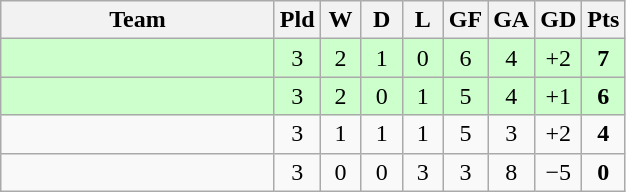<table class="wikitable" style="text-align:center;">
<tr>
<th width=175>Team</th>
<th width=20 abbr="Played">Pld</th>
<th width=20 abbr="Won">W</th>
<th width=20 abbr="Drawn">D</th>
<th width=20 abbr="Lost">L</th>
<th width=20 abbr="Goals for">GF</th>
<th width=20 abbr="Goals against">GA</th>
<th width=20 abbr="Goal difference">GD</th>
<th width=20 abbr="Points">Pts</th>
</tr>
<tr bgcolor=ccffcc>
<td align=left></td>
<td>3</td>
<td>2</td>
<td>1</td>
<td>0</td>
<td>6</td>
<td>4</td>
<td>+2</td>
<td><strong>7</strong></td>
</tr>
<tr bgcolor=ccffcc>
<td align=left></td>
<td>3</td>
<td>2</td>
<td>0</td>
<td>1</td>
<td>5</td>
<td>4</td>
<td>+1</td>
<td><strong>6</strong></td>
</tr>
<tr bgcolor=>
<td align=left></td>
<td>3</td>
<td>1</td>
<td>1</td>
<td>1</td>
<td>5</td>
<td>3</td>
<td>+2</td>
<td><strong>4</strong></td>
</tr>
<tr bgcolor=>
<td align=left></td>
<td>3</td>
<td>0</td>
<td>0</td>
<td>3</td>
<td>3</td>
<td>8</td>
<td>−5</td>
<td><strong>0</strong></td>
</tr>
</table>
